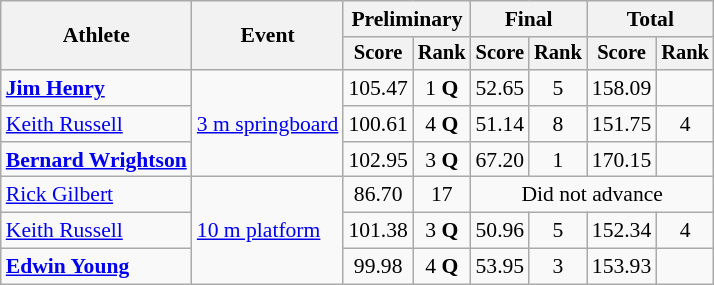<table class=wikitable style=font-size:90%;text-align:center>
<tr>
<th rowspan=2>Athlete</th>
<th rowspan=2>Event</th>
<th colspan=2>Preliminary</th>
<th colspan=2>Final</th>
<th colspan=2>Total</th>
</tr>
<tr style=font-size:95%>
<th>Score</th>
<th>Rank</th>
<th>Score</th>
<th>Rank</th>
<th>Score</th>
<th>Rank</th>
</tr>
<tr>
<td align=left><strong><a href='#'>Jim Henry</a></strong></td>
<td align=left rowspan=3><a href='#'>3 m springboard</a></td>
<td>105.47</td>
<td>1 <strong>Q</strong></td>
<td>52.65</td>
<td>5</td>
<td>158.09</td>
<td></td>
</tr>
<tr>
<td align=left><a href='#'>Keith Russell</a></td>
<td>100.61</td>
<td>4 <strong>Q</strong></td>
<td>51.14</td>
<td>8</td>
<td>151.75</td>
<td>4</td>
</tr>
<tr>
<td align=left><strong><a href='#'>Bernard Wrightson</a></strong></td>
<td>102.95</td>
<td>3 <strong>Q</strong></td>
<td>67.20</td>
<td>1</td>
<td>170.15</td>
<td></td>
</tr>
<tr>
<td align=left><a href='#'>Rick Gilbert</a></td>
<td align=left rowspan=3><a href='#'>10 m platform</a></td>
<td>86.70</td>
<td>17</td>
<td colspan=4>Did not advance</td>
</tr>
<tr>
<td align=left><a href='#'>Keith Russell</a></td>
<td>101.38</td>
<td>3 <strong>Q</strong></td>
<td>50.96</td>
<td>5</td>
<td>152.34</td>
<td>4</td>
</tr>
<tr>
<td align=left><strong><a href='#'>Edwin Young</a></strong></td>
<td>99.98</td>
<td>4 <strong>Q</strong></td>
<td>53.95</td>
<td>3</td>
<td>153.93</td>
<td></td>
</tr>
</table>
